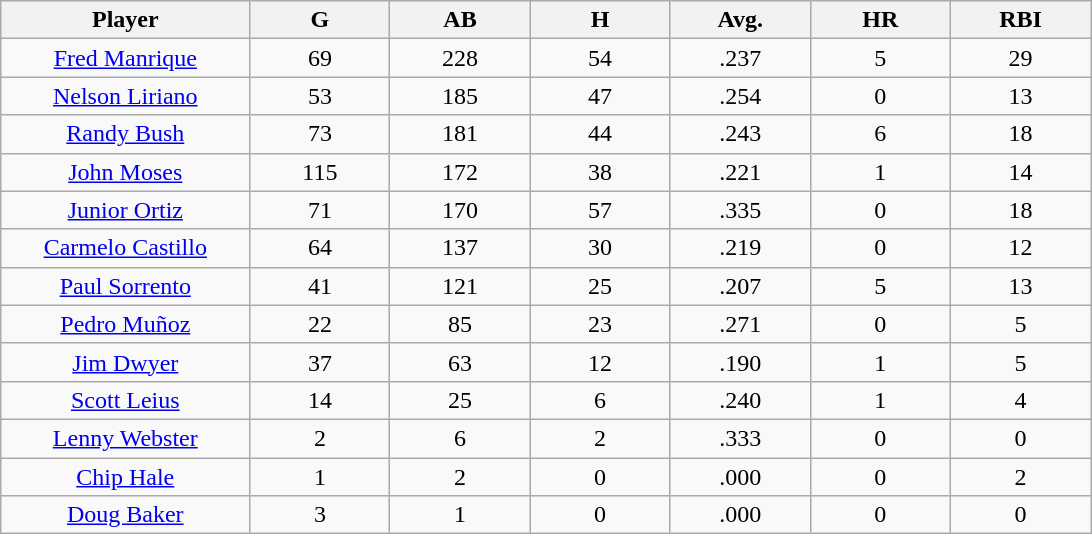<table class="wikitable sortable">
<tr>
<th bgcolor="#DDDDFF" width="16%">Player</th>
<th bgcolor="#DDDDFF" width="9%">G</th>
<th bgcolor="#DDDDFF" width="9%">AB</th>
<th bgcolor="#DDDDFF" width="9%">H</th>
<th bgcolor="#DDDDFF" width="9%">Avg.</th>
<th bgcolor="#DDDDFF" width="9%">HR</th>
<th bgcolor="#DDDDFF" width="9%">RBI</th>
</tr>
<tr align="center">
<td><a href='#'>Fred Manrique</a></td>
<td>69</td>
<td>228</td>
<td>54</td>
<td>.237</td>
<td>5</td>
<td>29</td>
</tr>
<tr align=center>
<td><a href='#'>Nelson Liriano</a></td>
<td>53</td>
<td>185</td>
<td>47</td>
<td>.254</td>
<td>0</td>
<td>13</td>
</tr>
<tr align=center>
<td><a href='#'>Randy Bush</a></td>
<td>73</td>
<td>181</td>
<td>44</td>
<td>.243</td>
<td>6</td>
<td>18</td>
</tr>
<tr align=center>
<td><a href='#'>John Moses</a></td>
<td>115</td>
<td>172</td>
<td>38</td>
<td>.221</td>
<td>1</td>
<td>14</td>
</tr>
<tr align=center>
<td><a href='#'>Junior Ortiz</a></td>
<td>71</td>
<td>170</td>
<td>57</td>
<td>.335</td>
<td>0</td>
<td>18</td>
</tr>
<tr align=center>
<td><a href='#'>Carmelo Castillo</a></td>
<td>64</td>
<td>137</td>
<td>30</td>
<td>.219</td>
<td>0</td>
<td>12</td>
</tr>
<tr align=center>
<td><a href='#'>Paul Sorrento</a></td>
<td>41</td>
<td>121</td>
<td>25</td>
<td>.207</td>
<td>5</td>
<td>13</td>
</tr>
<tr align=center>
<td><a href='#'>Pedro Muñoz</a></td>
<td>22</td>
<td>85</td>
<td>23</td>
<td>.271</td>
<td>0</td>
<td>5</td>
</tr>
<tr align=center>
<td><a href='#'>Jim Dwyer</a></td>
<td>37</td>
<td>63</td>
<td>12</td>
<td>.190</td>
<td>1</td>
<td>5</td>
</tr>
<tr align=center>
<td><a href='#'>Scott Leius</a></td>
<td>14</td>
<td>25</td>
<td>6</td>
<td>.240</td>
<td>1</td>
<td>4</td>
</tr>
<tr align=center>
<td><a href='#'>Lenny Webster</a></td>
<td>2</td>
<td>6</td>
<td>2</td>
<td>.333</td>
<td>0</td>
<td>0</td>
</tr>
<tr align=center>
<td><a href='#'>Chip Hale</a></td>
<td>1</td>
<td>2</td>
<td>0</td>
<td>.000</td>
<td>0</td>
<td>2</td>
</tr>
<tr align=center>
<td><a href='#'>Doug Baker</a></td>
<td>3</td>
<td>1</td>
<td>0</td>
<td>.000</td>
<td>0</td>
<td>0</td>
</tr>
</table>
